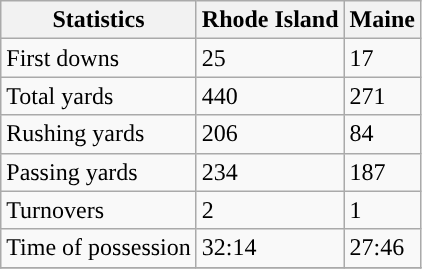<table class="wikitable">
<tr>
<th>Statistics</th>
<th>Rhode Island</th>
<th>Maine</th>
</tr>
<tr>
<td>First downs</td>
<td>25</td>
<td>17</td>
</tr>
<tr>
<td>Total yards</td>
<td>440</td>
<td>271</td>
</tr>
<tr>
<td>Rushing yards</td>
<td>206</td>
<td>84</td>
</tr>
<tr>
<td>Passing yards</td>
<td>234</td>
<td>187</td>
</tr>
<tr>
<td>Turnovers</td>
<td>2</td>
<td>1</td>
</tr>
<tr>
<td>Time of possession</td>
<td>32:14</td>
<td>27:46</td>
</tr>
<tr>
</tr>
</table>
